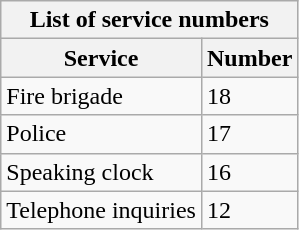<table class="wikitable">
<tr>
<th colspan="2">List of service numbers</th>
</tr>
<tr>
<th>Service</th>
<th>Number</th>
</tr>
<tr>
<td>Fire brigade</td>
<td>18</td>
</tr>
<tr>
<td>Police</td>
<td>17</td>
</tr>
<tr>
<td>Speaking clock</td>
<td>16</td>
</tr>
<tr>
<td>Telephone inquiries</td>
<td>12</td>
</tr>
</table>
